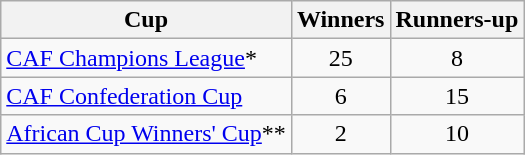<table class="wikitable plainrowheaders sortable">
<tr>
<th>Cup</th>
<th>Winners</th>
<th>Runners-up</th>
</tr>
<tr>
<td><a href='#'>CAF Champions League</a>*</td>
<td align=center>25</td>
<td align=center>8</td>
</tr>
<tr>
<td><a href='#'>CAF Confederation Cup</a></td>
<td align=center>6</td>
<td align=center>15</td>
</tr>
<tr>
<td><a href='#'>African Cup Winners' Cup</a>**</td>
<td align=center>2</td>
<td align=center>10</td>
</tr>
</table>
